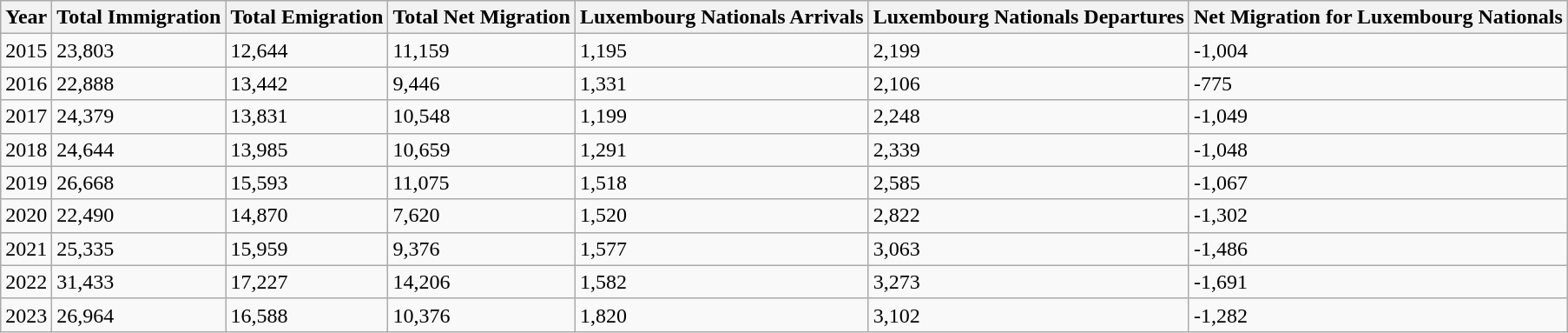<table class="wikitable sortable">
<tr>
<th>Year</th>
<th>Total Immigration</th>
<th>Total Emigration</th>
<th>Total Net Migration</th>
<th>Luxembourg Nationals Arrivals</th>
<th>Luxembourg Nationals Departures</th>
<th>Net Migration for Luxembourg Nationals</th>
</tr>
<tr>
<td>2015</td>
<td>23,803</td>
<td>12,644</td>
<td>11,159</td>
<td>1,195</td>
<td>2,199</td>
<td>-1,004</td>
</tr>
<tr>
<td>2016</td>
<td>22,888</td>
<td>13,442</td>
<td>9,446</td>
<td>1,331</td>
<td>2,106</td>
<td>-775</td>
</tr>
<tr>
<td>2017</td>
<td>24,379</td>
<td>13,831</td>
<td>10,548</td>
<td>1,199</td>
<td>2,248</td>
<td>-1,049</td>
</tr>
<tr>
<td>2018</td>
<td>24,644</td>
<td>13,985</td>
<td>10,659</td>
<td>1,291</td>
<td>2,339</td>
<td>-1,048</td>
</tr>
<tr>
<td>2019</td>
<td>26,668</td>
<td>15,593</td>
<td>11,075</td>
<td>1,518</td>
<td>2,585</td>
<td>-1,067</td>
</tr>
<tr>
<td>2020</td>
<td>22,490</td>
<td>14,870</td>
<td>7,620</td>
<td>1,520</td>
<td>2,822</td>
<td>-1,302</td>
</tr>
<tr>
<td>2021</td>
<td>25,335</td>
<td>15,959</td>
<td>9,376</td>
<td>1,577</td>
<td>3,063</td>
<td>-1,486</td>
</tr>
<tr>
<td>2022</td>
<td>31,433</td>
<td>17,227</td>
<td>14,206</td>
<td>1,582</td>
<td>3,273</td>
<td>-1,691</td>
</tr>
<tr>
<td>2023</td>
<td>26,964</td>
<td>16,588</td>
<td>10,376</td>
<td>1,820</td>
<td>3,102</td>
<td>-1,282</td>
</tr>
</table>
